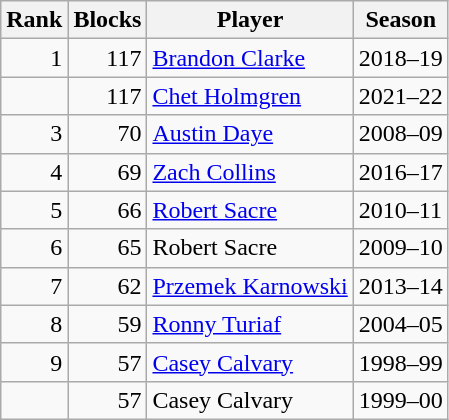<table class="wikitable outercollapse">
<tr>
<th>Rank</th>
<th>Blocks</th>
<th>Player</th>
<th>Season</th>
</tr>
<tr>
<td style="text-align:right;">1</td>
<td style="text-align:right;">117</td>
<td><a href='#'>Brandon Clarke</a></td>
<td>2018–19</td>
</tr>
<tr>
<td style="text-align:right;"></td>
<td style="text-align:right;">117</td>
<td><a href='#'>Chet Holmgren</a></td>
<td>2021–22</td>
</tr>
<tr>
<td style="text-align:right;">3</td>
<td style="text-align:right;">70</td>
<td><a href='#'>Austin Daye</a></td>
<td>2008–09</td>
</tr>
<tr>
<td style="text-align:right;">4</td>
<td style="text-align:right;">69</td>
<td><a href='#'>Zach Collins</a></td>
<td>2016–17</td>
</tr>
<tr>
<td style="text-align:right;">5</td>
<td style="text-align:right;">66</td>
<td><a href='#'>Robert Sacre</a></td>
<td>2010–11</td>
</tr>
<tr>
<td style="text-align:right;">6</td>
<td style="text-align:right;">65</td>
<td>Robert Sacre</td>
<td>2009–10</td>
</tr>
<tr>
<td style="text-align:right;">7</td>
<td style="text-align:right;">62</td>
<td><a href='#'>Przemek Karnowski</a></td>
<td>2013–14</td>
</tr>
<tr>
<td style="text-align:right;">8</td>
<td style="text-align:right;">59</td>
<td><a href='#'>Ronny Turiaf</a></td>
<td>2004–05</td>
</tr>
<tr>
<td style="text-align:right;">9</td>
<td style="text-align:right;">57</td>
<td><a href='#'>Casey Calvary</a></td>
<td>1998–99</td>
</tr>
<tr>
<td style="text-align:right;"></td>
<td style="text-align:right;">57</td>
<td>Casey Calvary</td>
<td>1999–00</td>
</tr>
</table>
